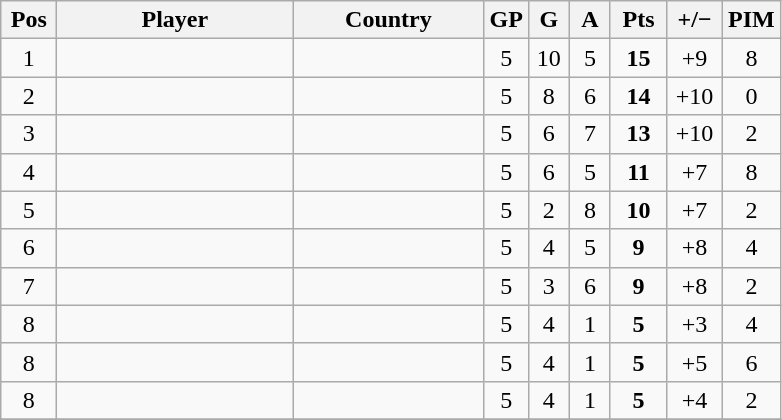<table class="wikitable sortable" style="text-align: center;">
<tr>
<th width=30>Pos</th>
<th width=150>Player</th>
<th width=120>Country</th>
<th width=20>GP</th>
<th width=20>G</th>
<th width=20>A</th>
<th width=30>Pts</th>
<th width=30>+/−</th>
<th width=30>PIM</th>
</tr>
<tr>
<td>1</td>
<td align=left></td>
<td align=left></td>
<td>5</td>
<td>10</td>
<td>5</td>
<td><strong>15</strong></td>
<td>+9</td>
<td>8</td>
</tr>
<tr>
<td>2</td>
<td align=left></td>
<td align=left></td>
<td>5</td>
<td>8</td>
<td>6</td>
<td><strong>14</strong></td>
<td>+10</td>
<td>0</td>
</tr>
<tr>
<td>3</td>
<td align=left></td>
<td align=left></td>
<td>5</td>
<td>6</td>
<td>7</td>
<td><strong>13</strong></td>
<td>+10</td>
<td>2</td>
</tr>
<tr>
<td>4</td>
<td align=left></td>
<td align=left></td>
<td>5</td>
<td>6</td>
<td>5</td>
<td><strong>11</strong></td>
<td>+7</td>
<td>8</td>
</tr>
<tr>
<td>5</td>
<td align=left></td>
<td align=left></td>
<td>5</td>
<td>2</td>
<td>8</td>
<td><strong>10</strong></td>
<td>+7</td>
<td>2</td>
</tr>
<tr>
<td>6</td>
<td align=left></td>
<td align=left></td>
<td>5</td>
<td>4</td>
<td>5</td>
<td><strong>9</strong></td>
<td>+8</td>
<td>4</td>
</tr>
<tr>
<td>7</td>
<td align=left></td>
<td align=left></td>
<td>5</td>
<td>3</td>
<td>6</td>
<td><strong>9</strong></td>
<td>+8</td>
<td>2</td>
</tr>
<tr>
<td>8</td>
<td align=left></td>
<td align=left></td>
<td>5</td>
<td>4</td>
<td>1</td>
<td><strong>5</strong></td>
<td>+3</td>
<td>4</td>
</tr>
<tr>
<td>8</td>
<td align=left></td>
<td align=left></td>
<td>5</td>
<td>4</td>
<td>1</td>
<td><strong>5</strong></td>
<td>+5</td>
<td>6</td>
</tr>
<tr>
<td>8</td>
<td align=left></td>
<td align=left></td>
<td>5</td>
<td>4</td>
<td>1</td>
<td><strong>5</strong></td>
<td>+4</td>
<td>2</td>
</tr>
<tr>
</tr>
</table>
